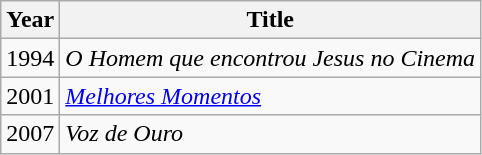<table class="wikitable">
<tr>
<th>Year</th>
<th>Title</th>
</tr>
<tr>
<td>1994</td>
<td><em>O Homem que encontrou Jesus no Cinema</em></td>
</tr>
<tr>
<td>2001</td>
<td><em><a href='#'>Melhores Momentos</a></em></td>
</tr>
<tr>
<td>2007</td>
<td><em>Voz de Ouro</em></td>
</tr>
</table>
